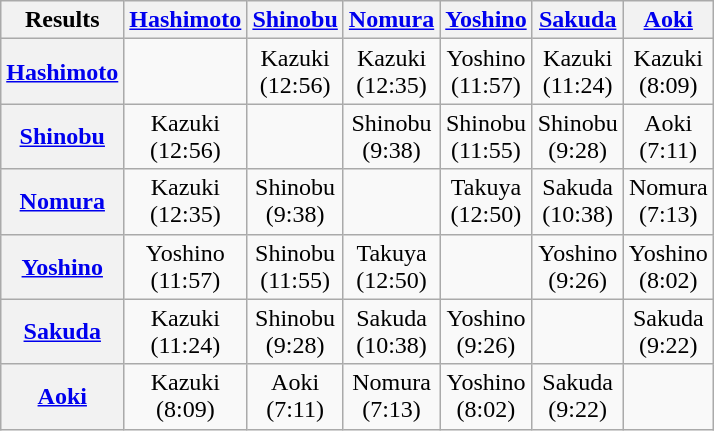<table class="wikitable" style="margin: 1em auto 1em auto">
<tr align="center">
<th>Results</th>
<th><a href='#'>Hashimoto</a></th>
<th><a href='#'>Shinobu</a></th>
<th><a href='#'>Nomura</a></th>
<th><a href='#'>Yoshino</a></th>
<th><a href='#'>Sakuda</a></th>
<th><a href='#'>Aoki</a></th>
</tr>
<tr align="center">
<th><a href='#'>Hashimoto</a></th>
<td></td>
<td>Kazuki<br>(12:56)</td>
<td>Kazuki<br>(12:35)</td>
<td>Yoshino<br>(11:57)</td>
<td>Kazuki<br>(11:24)</td>
<td>Kazuki<br>(8:09)</td>
</tr>
<tr align="center">
<th><a href='#'>Shinobu</a></th>
<td>Kazuki<br>(12:56)</td>
<td></td>
<td>Shinobu<br>(9:38)</td>
<td>Shinobu<br>(11:55)</td>
<td>Shinobu<br>(9:28)</td>
<td>Aoki<br>(7:11)</td>
</tr>
<tr align="center">
<th><a href='#'>Nomura</a></th>
<td>Kazuki<br>(12:35)</td>
<td>Shinobu<br>(9:38)</td>
<td></td>
<td>Takuya<br>(12:50)</td>
<td>Sakuda<br>(10:38)</td>
<td>Nomura<br>(7:13)</td>
</tr>
<tr align="center">
<th><a href='#'>Yoshino</a></th>
<td>Yoshino<br>(11:57)</td>
<td>Shinobu<br>(11:55)</td>
<td>Takuya<br>(12:50)</td>
<td></td>
<td>Yoshino<br>(9:26)</td>
<td>Yoshino<br>(8:02)</td>
</tr>
<tr align="center">
<th><a href='#'>Sakuda</a></th>
<td>Kazuki<br>(11:24)</td>
<td>Shinobu<br>(9:28)</td>
<td>Sakuda<br>(10:38)</td>
<td>Yoshino<br>(9:26)</td>
<td></td>
<td>Sakuda<br>(9:22)</td>
</tr>
<tr align="center">
<th><a href='#'>Aoki</a></th>
<td>Kazuki<br>(8:09)</td>
<td>Aoki<br>(7:11)</td>
<td>Nomura<br>(7:13)</td>
<td>Yoshino<br>(8:02)</td>
<td>Sakuda<br>(9:22)</td>
<td></td>
</tr>
</table>
